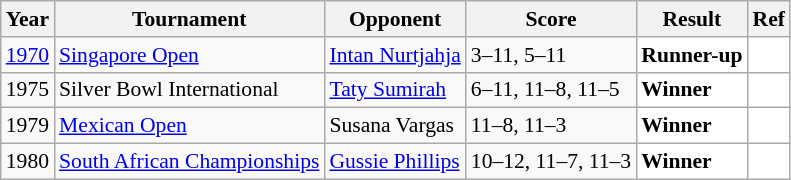<table class="sortable wikitable" style="font-size:90%;">
<tr>
<th>Year</th>
<th>Tournament</th>
<th>Opponent</th>
<th>Score</th>
<th>Result</th>
<th>Ref</th>
</tr>
<tr>
<td align="center"><a href='#'>1970</a></td>
<td align="left"><a href='#'>Singapore Open</a></td>
<td align="left"> <a href='#'>Intan Nurtjahja</a></td>
<td align="left">3–11, 5–11</td>
<td style="text-align:left; background:white"> <strong>Runner-up</strong></td>
<td style="text-align:center; background:white"></td>
</tr>
<tr>
<td align="center">1975</td>
<td align="left">Silver Bowl International</td>
<td align="left"> <a href='#'>Taty Sumirah</a></td>
<td align="left">6–11, 11–8, 11–5</td>
<td style="text-align:left; background:white"> <strong>Winner</strong></td>
<td style="text-align:center; background:white"></td>
</tr>
<tr>
<td align="center">1979</td>
<td align="left"><a href='#'>Mexican Open</a></td>
<td align="left"> Susana Vargas</td>
<td align="left">11–8, 11–3</td>
<td style="text-align:left; background:white"> <strong>Winner</strong></td>
<td style="text-align:center; background:white"></td>
</tr>
<tr>
<td align="center">1980</td>
<td align="left"><a href='#'>South African Championships</a></td>
<td align="left"> <a href='#'>Gussie Phillips</a></td>
<td align="left">10–12, 11–7, 11–3</td>
<td style="text-align:left; background:white"> <strong>Winner</strong></td>
<td style="text-align:center; background: white"></td>
</tr>
</table>
